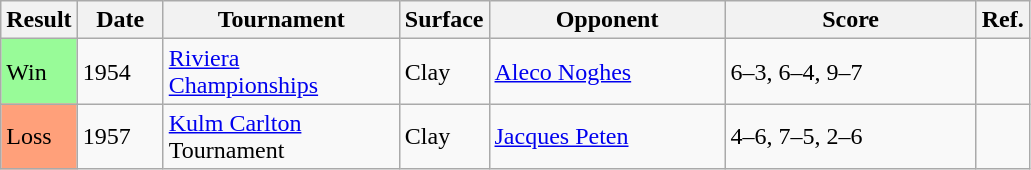<table class="sortable wikitable">
<tr>
<th style="width:40px">Result</th>
<th style="width:50px">Date</th>
<th style="width:150px">Tournament</th>
<th style="width:50px">Surface</th>
<th style="width:150px">Opponent</th>
<th style="width:160px" class="unsortable">Score</th>
<th style="width:5px" class="unsortable">Ref.</th>
</tr>
<tr>
<td style="background:#98fb98;">Win</td>
<td>1954</td>
<td><a href='#'>Riviera Championships</a></td>
<td>Clay</td>
<td> <a href='#'>Aleco Noghes</a></td>
<td>6–3, 6–4, 9–7</td>
<td></td>
</tr>
<tr>
<td style="background:#ffa07a;">Loss</td>
<td>1957</td>
<td><a href='#'>Kulm Carlton</a> Tournament</td>
<td>Clay</td>
<td> <a href='#'>Jacques Peten</a></td>
<td>4–6, 7–5, 2–6</td>
<td></td>
</tr>
</table>
